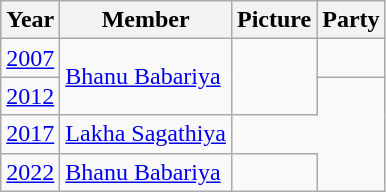<table class="wikitable sortable">
<tr>
<th>Year</th>
<th>Member</th>
<th>Picture</th>
<th colspan="2">Party</th>
</tr>
<tr>
<td><a href='#'>2007</a></td>
<td rowspan=2><a href='#'>Bhanu Babariya</a></td>
<td rowspan=2></td>
<td></td>
</tr>
<tr>
<td><a href='#'>2012</a></td>
</tr>
<tr>
<td><a href='#'>2017</a></td>
<td><a href='#'>Lakha Sagathiya</a></td>
</tr>
<tr>
<td><a href='#'>2022</a></td>
<td><a href='#'>Bhanu Babariya</a></td>
<td></td>
</tr>
</table>
